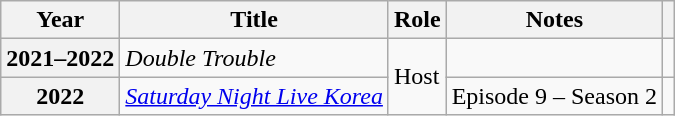<table class="wikitable plainrowheaders sortable">
<tr>
<th scope="col">Year</th>
<th scope="col">Title</th>
<th scope="col">Role</th>
<th scope="col">Notes</th>
<th scope="col" class="unsortable"></th>
</tr>
<tr>
<th scope="row">2021–2022</th>
<td><em>Double Trouble</em></td>
<td rowspan="2">Host</td>
<td></td>
<td style="text-align:center"></td>
</tr>
<tr>
<th scope="row">2022</th>
<td><em><a href='#'>Saturday Night Live Korea</a></em></td>
<td>Episode 9 – Season 2</td>
<td style="text-align:center"></td>
</tr>
</table>
